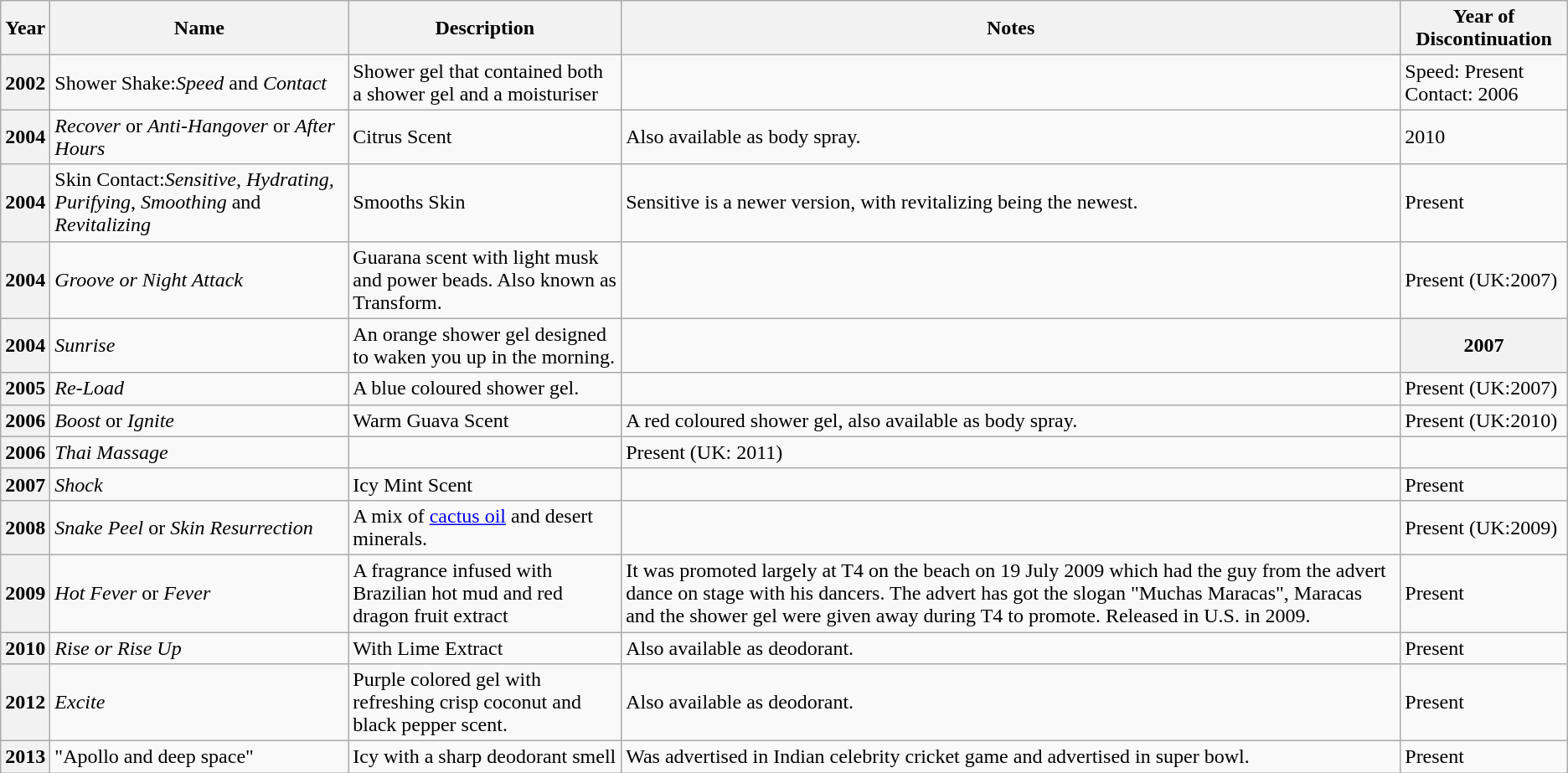<table class="wikitable">
<tr>
<th>Year</th>
<th>Name</th>
<th>Description</th>
<th>Notes</th>
<th>Year of Discontinuation</th>
</tr>
<tr>
<th>2002</th>
<td>Shower Shake:<em>Speed</em> and <em>Contact</em></td>
<td>Shower gel that contained both a shower gel and a moisturiser</td>
<td></td>
<td>Speed: Present<br>Contact: 2006</td>
</tr>
<tr>
<th>2004</th>
<td><em>Recover</em> or <em>Anti-Hangover</em> or <em>After Hours</em></td>
<td>Citrus Scent</td>
<td>Also available as body spray.</td>
<td>2010</td>
</tr>
<tr>
<th>2004</th>
<td>Skin Contact:<em>Sensitive, Hydrating, Purifying</em>, <em>Smoothing</em> and <em>Revitalizing</em></td>
<td>Smooths Skin</td>
<td>Sensitive is a newer version, with revitalizing being the newest.</td>
<td>Present</td>
</tr>
<tr>
<th>2004</th>
<td><em>Groove or Night Attack</em></td>
<td>Guarana scent with light musk and power beads. Also known as Transform.</td>
<td></td>
<td>Present (UK:2007)</td>
</tr>
<tr>
<th>2004</th>
<td><em>Sunrise</em></td>
<td>An orange shower gel designed to waken you up in the morning.</td>
<td></td>
<th>2007</th>
</tr>
<tr>
<th>2005</th>
<td><em>Re-Load</em></td>
<td>A blue coloured shower gel.</td>
<td></td>
<td>Present (UK:2007)</td>
</tr>
<tr>
<th>2006</th>
<td><em>Boost</em> or <em>Ignite</em></td>
<td>Warm Guava Scent</td>
<td>A red coloured shower gel, also available as body spray.</td>
<td>Present (UK:2010)</td>
</tr>
<tr>
<th>2006</th>
<td><em>Thai Massage</em></td>
<td A shower gel described as containing Bali Sea Salt and Tigergrass></td>
<td>Present (UK: 2011)</td>
</tr>
<tr>
<th>2007</th>
<td><em>Shock</em></td>
<td>Icy Mint Scent</td>
<td></td>
<td>Present</td>
</tr>
<tr>
<th>2008</th>
<td><em>Snake Peel</em> or <em>Skin Resurrection</em></td>
<td>A mix of <a href='#'>cactus oil</a> and desert minerals.</td>
<td></td>
<td>Present (UK:2009)</td>
</tr>
<tr>
<th>2009</th>
<td><em>Hot Fever</em> or <em>Fever</em></td>
<td>A fragrance infused with Brazilian hot mud and red dragon fruit extract</td>
<td>It was promoted largely at T4 on the beach on 19 July 2009 which had the guy from the advert dance on stage with his dancers. The advert has got the slogan "Muchas Maracas", Maracas and the shower gel were given away during T4 to promote. Released in U.S. in 2009.<br></td>
<td>Present</td>
</tr>
<tr>
<th>2010</th>
<td><em>Rise or Rise Up</em></td>
<td>With Lime Extract</td>
<td>Also available as deodorant.</td>
<td>Present</td>
</tr>
<tr>
<th>2012</th>
<td><em>Excite</em></td>
<td>Purple colored gel with refreshing crisp coconut and black pepper scent.</td>
<td>Also available as deodorant.</td>
<td>Present</td>
</tr>
<tr>
<th>2013</th>
<td>"Apollo and deep space"</td>
<td>Icy with a sharp deodorant smell</td>
<td>Was advertised in Indian celebrity cricket game and advertised in super bowl.</td>
<td>Present</td>
</tr>
</table>
